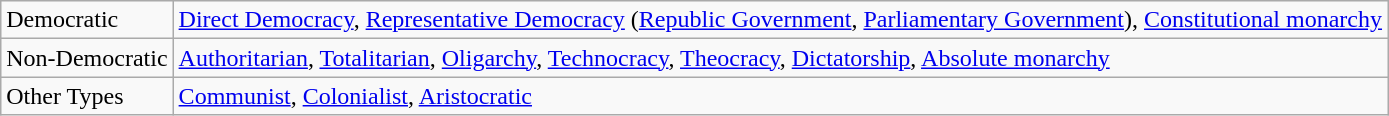<table class="wikitable">
<tr>
<td>Democratic</td>
<td><a href='#'>Direct Democracy</a>, <a href='#'>Representative Democracy</a> (<a href='#'>Republic Government</a>, <a href='#'>Parliamentary Government</a>), <a href='#'>Constitutional monarchy</a></td>
</tr>
<tr>
<td>Non-Democratic</td>
<td><a href='#'>Authoritarian</a>, <a href='#'>Totalitarian</a>, <a href='#'>Oligarchy</a>, <a href='#'>Technocracy</a>, <a href='#'>Theocracy</a>, <a href='#'>Dictatorship</a>, <a href='#'>Absolute monarchy</a></td>
</tr>
<tr>
<td>Other Types</td>
<td><a href='#'>Communist</a>, <a href='#'>Colonialist</a>, <a href='#'>Aristocratic</a></td>
</tr>
</table>
